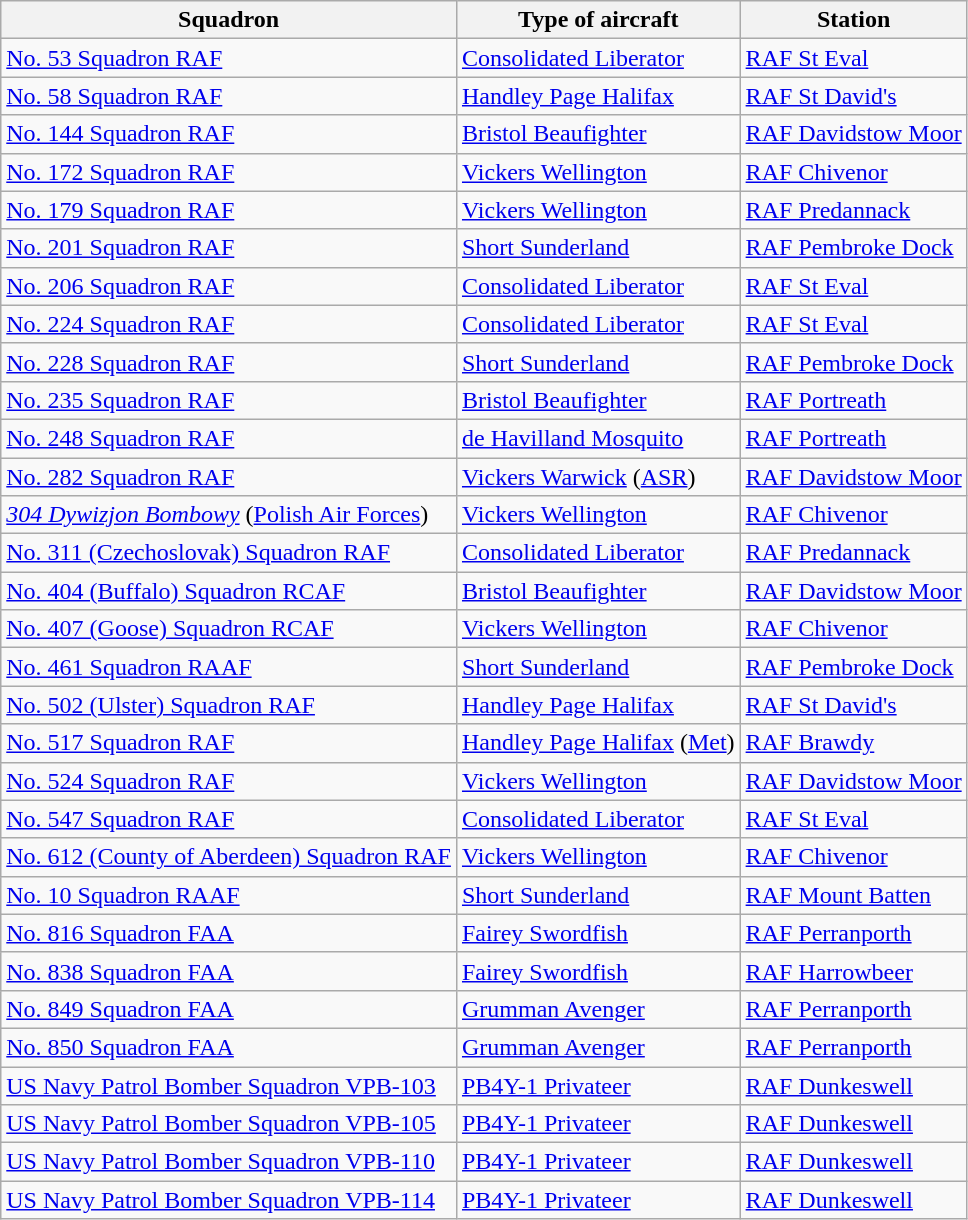<table class="wikitable">
<tr>
<th>Squadron</th>
<th>Type of aircraft</th>
<th>Station</th>
</tr>
<tr>
<td><a href='#'>No. 53 Squadron RAF</a></td>
<td><a href='#'>Consolidated Liberator</a></td>
<td><a href='#'>RAF St Eval</a></td>
</tr>
<tr>
<td><a href='#'>No. 58 Squadron RAF</a></td>
<td><a href='#'>Handley Page Halifax</a></td>
<td><a href='#'>RAF St David's</a></td>
</tr>
<tr>
<td><a href='#'>No. 144 Squadron RAF</a></td>
<td><a href='#'>Bristol Beaufighter</a></td>
<td><a href='#'>RAF Davidstow Moor</a></td>
</tr>
<tr>
<td><a href='#'>No. 172 Squadron RAF</a></td>
<td><a href='#'>Vickers Wellington</a></td>
<td><a href='#'>RAF Chivenor</a></td>
</tr>
<tr>
<td><a href='#'>No. 179 Squadron RAF</a></td>
<td><a href='#'>Vickers Wellington</a></td>
<td><a href='#'>RAF Predannack</a></td>
</tr>
<tr>
<td><a href='#'>No. 201 Squadron RAF</a></td>
<td><a href='#'>Short Sunderland</a></td>
<td><a href='#'>RAF Pembroke Dock</a></td>
</tr>
<tr>
<td><a href='#'>No. 206 Squadron RAF</a></td>
<td><a href='#'>Consolidated Liberator</a></td>
<td><a href='#'>RAF St Eval</a></td>
</tr>
<tr>
<td><a href='#'>No. 224 Squadron RAF</a></td>
<td><a href='#'>Consolidated Liberator</a></td>
<td><a href='#'>RAF St Eval</a></td>
</tr>
<tr>
<td><a href='#'>No. 228 Squadron RAF</a></td>
<td><a href='#'>Short Sunderland</a></td>
<td><a href='#'>RAF Pembroke Dock</a></td>
</tr>
<tr>
<td><a href='#'>No. 235 Squadron RAF</a></td>
<td><a href='#'>Bristol Beaufighter</a></td>
<td><a href='#'>RAF Portreath</a></td>
</tr>
<tr>
<td><a href='#'>No. 248 Squadron RAF</a></td>
<td><a href='#'>de Havilland Mosquito</a></td>
<td><a href='#'>RAF Portreath</a></td>
</tr>
<tr>
<td><a href='#'>No. 282 Squadron RAF</a></td>
<td><a href='#'>Vickers Warwick</a> (<a href='#'>ASR</a>)</td>
<td><a href='#'>RAF Davidstow Moor</a></td>
</tr>
<tr>
<td><a href='#'><em>304 Dywizjon Bombowy</em></a> (<a href='#'>Polish Air Forces</a>)</td>
<td><a href='#'>Vickers Wellington</a></td>
<td><a href='#'>RAF Chivenor</a></td>
</tr>
<tr>
<td><a href='#'>No. 311 (Czechoslovak) Squadron RAF</a></td>
<td><a href='#'>Consolidated Liberator</a></td>
<td><a href='#'>RAF Predannack</a></td>
</tr>
<tr>
<td><a href='#'>No. 404 (Buffalo) Squadron RCAF</a></td>
<td><a href='#'>Bristol Beaufighter</a></td>
<td><a href='#'>RAF Davidstow Moor</a></td>
</tr>
<tr>
<td><a href='#'>No. 407 (Goose) Squadron RCAF</a></td>
<td><a href='#'>Vickers Wellington</a></td>
<td><a href='#'>RAF Chivenor</a></td>
</tr>
<tr>
<td><a href='#'>No. 461 Squadron RAAF</a></td>
<td><a href='#'>Short Sunderland</a></td>
<td><a href='#'>RAF Pembroke Dock</a></td>
</tr>
<tr>
<td><a href='#'>No. 502 (Ulster) Squadron RAF</a></td>
<td><a href='#'>Handley Page Halifax</a></td>
<td><a href='#'>RAF St David's</a></td>
</tr>
<tr>
<td><a href='#'>No. 517 Squadron RAF</a></td>
<td><a href='#'>Handley Page Halifax</a> (<a href='#'>Met</a>)</td>
<td><a href='#'>RAF Brawdy</a></td>
</tr>
<tr>
<td><a href='#'>No. 524 Squadron RAF</a></td>
<td><a href='#'>Vickers Wellington</a></td>
<td><a href='#'>RAF Davidstow Moor</a></td>
</tr>
<tr>
<td><a href='#'>No. 547 Squadron RAF</a></td>
<td><a href='#'>Consolidated Liberator</a></td>
<td><a href='#'>RAF St Eval</a></td>
</tr>
<tr>
<td><a href='#'>No. 612 (County of Aberdeen) Squadron RAF</a></td>
<td><a href='#'>Vickers Wellington</a></td>
<td><a href='#'>RAF Chivenor</a></td>
</tr>
<tr>
<td><a href='#'>No. 10 Squadron RAAF</a></td>
<td><a href='#'>Short Sunderland</a></td>
<td><a href='#'>RAF Mount Batten</a></td>
</tr>
<tr>
<td><a href='#'>No. 816 Squadron FAA</a></td>
<td><a href='#'>Fairey Swordfish</a></td>
<td><a href='#'>RAF Perranporth</a></td>
</tr>
<tr>
<td><a href='#'>No. 838 Squadron FAA</a></td>
<td><a href='#'>Fairey Swordfish</a></td>
<td><a href='#'>RAF Harrowbeer</a></td>
</tr>
<tr>
<td><a href='#'>No. 849 Squadron FAA</a></td>
<td><a href='#'>Grumman Avenger</a></td>
<td><a href='#'>RAF Perranporth</a></td>
</tr>
<tr>
<td><a href='#'>No. 850 Squadron FAA</a></td>
<td><a href='#'>Grumman Avenger</a></td>
<td><a href='#'>RAF Perranporth</a></td>
</tr>
<tr>
<td><a href='#'>US Navy Patrol Bomber Squadron VPB-103</a></td>
<td><a href='#'>PB4Y-1 Privateer</a></td>
<td><a href='#'>RAF Dunkeswell</a></td>
</tr>
<tr>
<td><a href='#'>US Navy Patrol Bomber Squadron VPB-105</a></td>
<td><a href='#'>PB4Y-1 Privateer</a></td>
<td><a href='#'>RAF Dunkeswell</a></td>
</tr>
<tr>
<td><a href='#'>US Navy Patrol Bomber Squadron VPB-110</a></td>
<td><a href='#'>PB4Y-1 Privateer</a></td>
<td><a href='#'>RAF Dunkeswell</a></td>
</tr>
<tr>
<td><a href='#'>US Navy Patrol Bomber Squadron VPB-114</a></td>
<td><a href='#'>PB4Y-1 Privateer</a></td>
<td><a href='#'>RAF Dunkeswell</a></td>
</tr>
</table>
